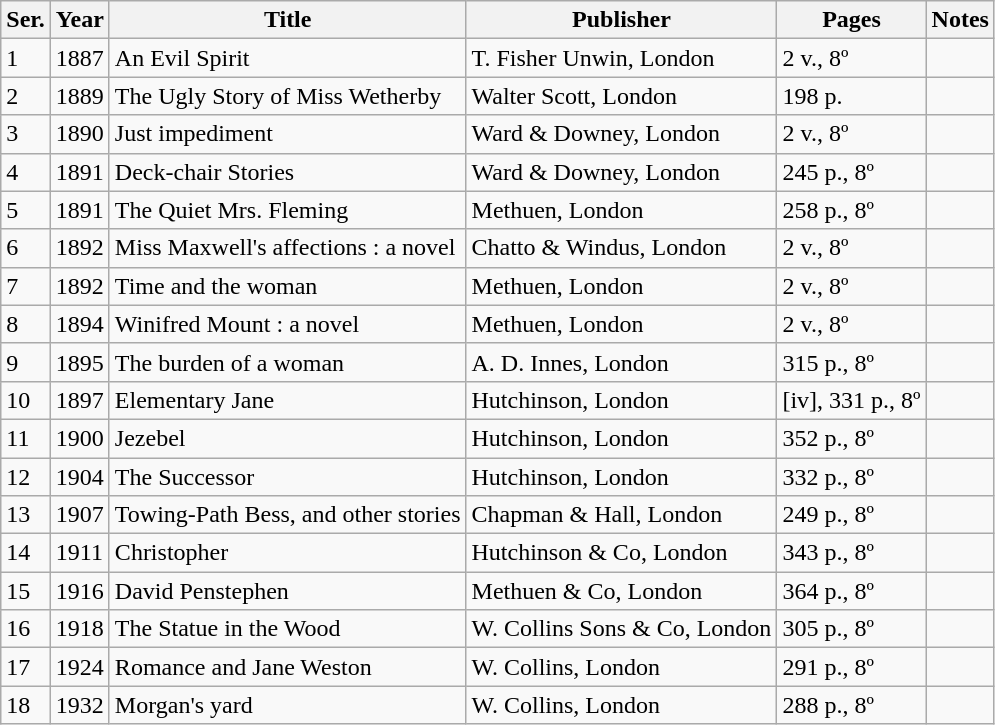<table class="wikitable sortable">
<tr>
<th>Ser.</th>
<th>Year</th>
<th>Title</th>
<th>Publisher</th>
<th>Pages</th>
<th>Notes</th>
</tr>
<tr>
<td>1</td>
<td>1887</td>
<td>An Evil Spirit</td>
<td>T. Fisher Unwin, London</td>
<td>2 v., 8º</td>
<td></td>
</tr>
<tr>
<td>2</td>
<td>1889</td>
<td>The Ugly Story of Miss Wetherby</td>
<td>Walter Scott, London</td>
<td>198 p.</td>
<td></td>
</tr>
<tr>
<td>3</td>
<td>1890</td>
<td>Just impediment</td>
<td>Ward & Downey, London</td>
<td>2 v., 8º</td>
<td></td>
</tr>
<tr>
<td>4</td>
<td>1891</td>
<td>Deck-chair Stories</td>
<td>Ward & Downey, London</td>
<td>245 p., 8º</td>
<td></td>
</tr>
<tr>
<td>5</td>
<td>1891</td>
<td>The Quiet Mrs. Fleming</td>
<td>Methuen, London</td>
<td>258 p., 8º</td>
<td></td>
</tr>
<tr>
<td>6</td>
<td>1892</td>
<td>Miss Maxwell's affections : a novel</td>
<td>Chatto & Windus, London</td>
<td>2 v., 8º</td>
<td></td>
</tr>
<tr>
<td>7</td>
<td>1892</td>
<td>Time and the woman</td>
<td>Methuen, London</td>
<td>2 v., 8º</td>
<td></td>
</tr>
<tr>
<td>8</td>
<td>1894</td>
<td>Winifred Mount : a novel</td>
<td>Methuen, London</td>
<td>2 v., 8º</td>
<td></td>
</tr>
<tr>
<td>9</td>
<td>1895</td>
<td>The burden of a woman</td>
<td>A. D. Innes, London</td>
<td>315 p., 8º</td>
<td></td>
</tr>
<tr>
<td>10</td>
<td>1897</td>
<td>Elementary Jane</td>
<td>Hutchinson, London</td>
<td>[iv], 331 p., 8º</td>
<td></td>
</tr>
<tr>
<td>11</td>
<td>1900</td>
<td>Jezebel</td>
<td>Hutchinson, London</td>
<td>352 p., 8º</td>
<td></td>
</tr>
<tr>
<td>12</td>
<td>1904</td>
<td>The Successor</td>
<td>Hutchinson, London</td>
<td>332 p., 8º</td>
<td></td>
</tr>
<tr>
<td>13</td>
<td>1907</td>
<td>Towing-Path Bess, and other stories</td>
<td>Chapman & Hall, London</td>
<td>249 p., 8º</td>
<td></td>
</tr>
<tr>
<td>14</td>
<td>1911</td>
<td>Christopher</td>
<td>Hutchinson & Co, London</td>
<td>343 p., 8º</td>
<td></td>
</tr>
<tr>
<td>15</td>
<td>1916</td>
<td>David Penstephen</td>
<td>Methuen & Co, London</td>
<td>364 p., 8º</td>
<td></td>
</tr>
<tr>
<td>16</td>
<td>1918</td>
<td>The Statue in the Wood</td>
<td>W. Collins Sons & Co, London</td>
<td>305 p., 8º</td>
<td></td>
</tr>
<tr>
<td>17</td>
<td>1924</td>
<td>Romance and Jane Weston</td>
<td>W. Collins, London</td>
<td>291 p., 8º</td>
<td></td>
</tr>
<tr>
<td>18</td>
<td>1932</td>
<td>Morgan's yard</td>
<td>W. Collins, London</td>
<td>288 p., 8º</td>
<td></td>
</tr>
</table>
